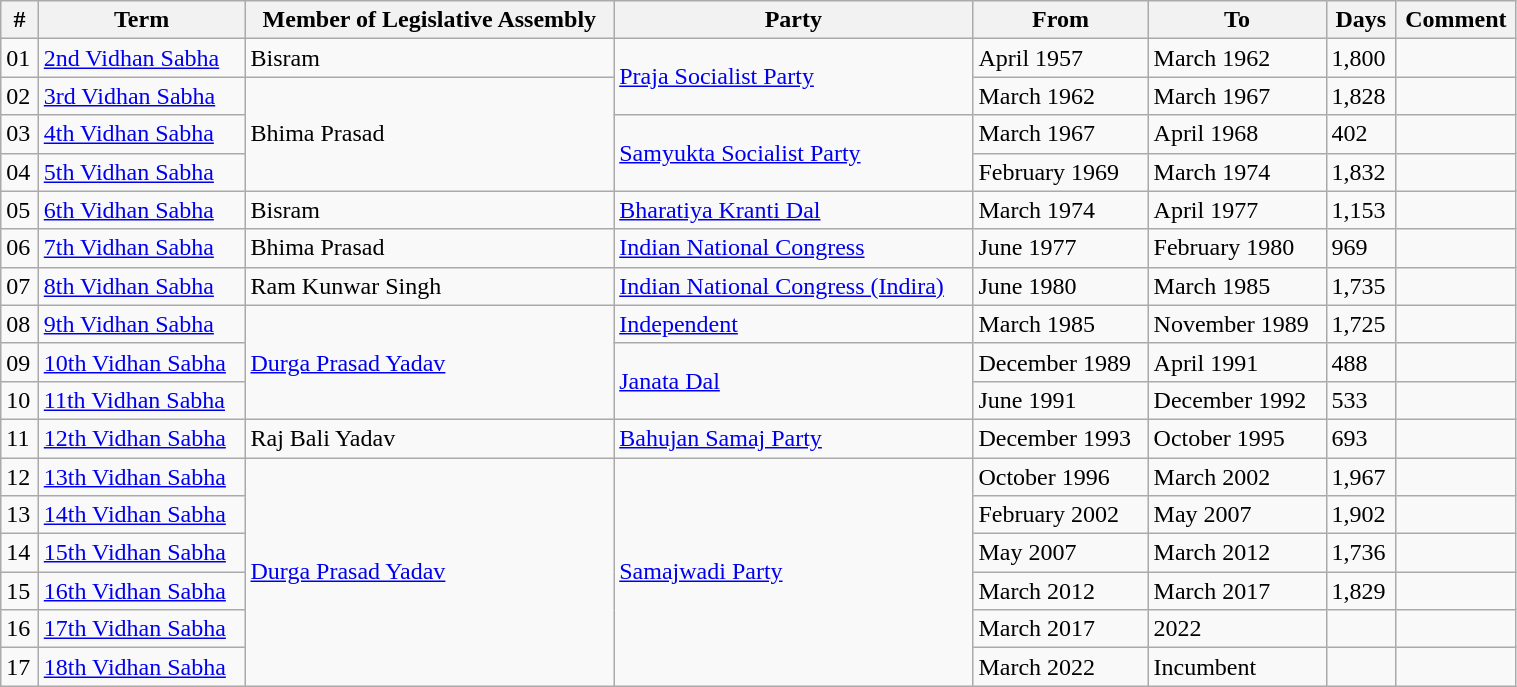<table class="wikitable plainrowheaders sortable" width="80%" style="font-size: x-big;">
<tr>
<th Scope=col>#</th>
<th scope=col>Term</th>
<th scope=col>Member of Legislative Assembly</th>
<th scope=col>Party</th>
<th scope=col>From</th>
<th scope=col>To</th>
<th scope=col>Days</th>
<th scope=col>Comment</th>
</tr>
<tr>
<td>01</td>
<td><a href='#'>2nd Vidhan Sabha</a></td>
<td>Bisram</td>
<td rowspan="2"><a href='#'>Praja Socialist Party</a></td>
<td>April 1957</td>
<td>March 1962</td>
<td>1,800</td>
<td></td>
</tr>
<tr>
<td>02</td>
<td><a href='#'>3rd Vidhan Sabha</a></td>
<td rowspan="3">Bhima Prasad</td>
<td>March 1962</td>
<td>March 1967</td>
<td>1,828</td>
<td></td>
</tr>
<tr>
<td>03</td>
<td><a href='#'>4th Vidhan Sabha</a></td>
<td rowspan="2"><a href='#'>Samyukta Socialist Party</a></td>
<td>March 1967</td>
<td>April 1968</td>
<td>402</td>
<td></td>
</tr>
<tr>
<td>04</td>
<td><a href='#'>5th Vidhan Sabha</a></td>
<td>February 1969</td>
<td>March 1974</td>
<td>1,832</td>
<td></td>
</tr>
<tr>
<td>05</td>
<td><a href='#'>6th Vidhan Sabha</a></td>
<td>Bisram</td>
<td><a href='#'>Bharatiya Kranti Dal</a></td>
<td>March 1974</td>
<td>April 1977</td>
<td>1,153</td>
<td></td>
</tr>
<tr>
<td>06</td>
<td><a href='#'>7th Vidhan Sabha</a></td>
<td>Bhima Prasad</td>
<td><a href='#'>Indian National Congress</a></td>
<td>June 1977</td>
<td>February 1980</td>
<td>969</td>
<td></td>
</tr>
<tr>
<td>07</td>
<td><a href='#'>8th Vidhan Sabha</a></td>
<td>Ram Kunwar Singh</td>
<td><a href='#'>Indian National Congress (Indira)</a></td>
<td>June 1980</td>
<td>March 1985</td>
<td>1,735</td>
<td></td>
</tr>
<tr>
<td>08</td>
<td><a href='#'>9th Vidhan Sabha</a></td>
<td rowspan="3"><a href='#'>Durga Prasad Yadav</a></td>
<td><a href='#'>Independent</a></td>
<td>March 1985</td>
<td>November 1989</td>
<td>1,725</td>
<td></td>
</tr>
<tr>
<td>09</td>
<td><a href='#'>10th Vidhan Sabha</a></td>
<td rowspan="2"><a href='#'>Janata Dal</a></td>
<td>December 1989</td>
<td>April 1991</td>
<td>488</td>
<td></td>
</tr>
<tr>
<td>10</td>
<td><a href='#'>11th Vidhan Sabha</a></td>
<td>June 1991</td>
<td>December 1992</td>
<td>533</td>
<td></td>
</tr>
<tr>
<td>11</td>
<td><a href='#'>12th Vidhan Sabha</a></td>
<td>Raj Bali Yadav</td>
<td><a href='#'>Bahujan Samaj Party</a></td>
<td>December 1993</td>
<td>October 1995</td>
<td>693</td>
<td></td>
</tr>
<tr>
<td>12</td>
<td><a href='#'>13th Vidhan Sabha</a></td>
<td rowspan="6"><a href='#'>Durga Prasad Yadav</a></td>
<td rowspan="6"><a href='#'>Samajwadi Party</a></td>
<td>October 1996</td>
<td>March 2002</td>
<td>1,967</td>
<td></td>
</tr>
<tr>
<td>13</td>
<td><a href='#'>14th Vidhan Sabha</a></td>
<td>February 2002</td>
<td>May 2007</td>
<td>1,902</td>
<td></td>
</tr>
<tr>
<td>14</td>
<td><a href='#'>15th Vidhan Sabha</a></td>
<td>May 2007</td>
<td>March 2012</td>
<td>1,736</td>
<td></td>
</tr>
<tr>
<td>15</td>
<td><a href='#'>16th Vidhan Sabha</a></td>
<td>March 2012</td>
<td>March 2017</td>
<td>1,829</td>
<td></td>
</tr>
<tr>
<td>16</td>
<td><a href='#'>17th Vidhan Sabha</a></td>
<td>March 2017</td>
<td>2022</td>
<td></td>
<td></td>
</tr>
<tr>
<td>17</td>
<td><a href='#'>18th Vidhan Sabha</a></td>
<td>March 2022</td>
<td>Incumbent</td>
<td></td>
<td></td>
</tr>
</table>
